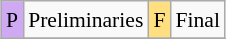<table class="wikitable" style="margin:0.5em auto; font-size:90%; line-height:1.25em;">
<tr>
<td style="background-color:#D0A9F5;text-align:center;">P</td>
<td>Preliminaries</td>
<td style="background-color:#FFDF80;text-align:center;">F</td>
<td>Final</td>
</tr>
<tr>
</tr>
</table>
